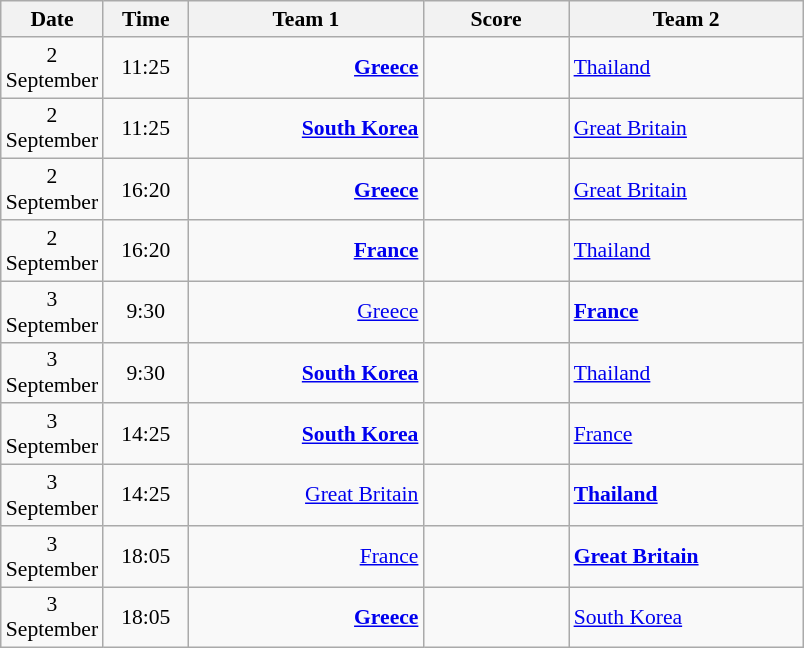<table class="wikitable" style="font-size:90%; text-align:center">
<tr>
<th width="50">Date</th>
<th width="50">Time</th>
<th width="150">Team 1</th>
<th width="90">Score</th>
<th width="150">Team 2</th>
</tr>
<tr>
<td>2 September</td>
<td>11:25</td>
<td align="right"><strong><a href='#'>Greece</a> </strong></td>
<td> </td>
<td align="left"> <a href='#'>Thailand</a></td>
</tr>
<tr>
<td>2 September</td>
<td>11:25</td>
<td align="right"><strong><a href='#'>South Korea</a> </strong></td>
<td> </td>
<td align="left"> <a href='#'>Great Britain</a></td>
</tr>
<tr>
<td>2 September</td>
<td>16:20</td>
<td align="right"><strong><a href='#'>Greece</a> </strong></td>
<td> </td>
<td align="left"> <a href='#'>Great Britain</a></td>
</tr>
<tr>
<td>2 September</td>
<td>16:20</td>
<td align="right"><strong><a href='#'>France</a> </strong></td>
<td> </td>
<td align="left"> <a href='#'>Thailand</a></td>
</tr>
<tr>
<td>3 September</td>
<td>9:30</td>
<td align="right"><a href='#'>Greece</a> </td>
<td> </td>
<td align="left"><strong> <a href='#'>France</a></strong></td>
</tr>
<tr>
<td>3 September</td>
<td>9:30</td>
<td align="right"><strong><a href='#'>South Korea</a> </strong></td>
<td> </td>
<td align="left"> <a href='#'>Thailand</a></td>
</tr>
<tr>
<td>3 September</td>
<td>14:25</td>
<td align="right"><strong><a href='#'>South Korea</a> </strong></td>
<td> </td>
<td align="left"> <a href='#'>France</a></td>
</tr>
<tr>
<td>3 September</td>
<td>14:25</td>
<td align="right"><a href='#'>Great Britain</a> </td>
<td> </td>
<td align="left"><strong> <a href='#'>Thailand</a></strong></td>
</tr>
<tr>
<td>3 September</td>
<td>18:05</td>
<td align="right"><a href='#'>France</a> </td>
<td> </td>
<td align="left"><strong> <a href='#'>Great Britain</a></strong></td>
</tr>
<tr>
<td>3 September</td>
<td>18:05</td>
<td align="right"><strong><a href='#'>Greece</a> </strong></td>
<td> </td>
<td align="left"> <a href='#'>South Korea</a></td>
</tr>
</table>
